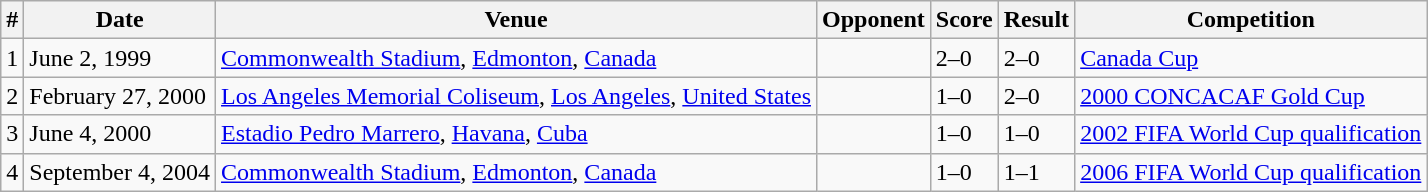<table class="wikitable">
<tr>
<th>#</th>
<th>Date</th>
<th>Venue</th>
<th>Opponent</th>
<th>Score</th>
<th>Result</th>
<th>Competition</th>
</tr>
<tr>
<td>1</td>
<td>June 2, 1999</td>
<td><a href='#'>Commonwealth Stadium</a>, <a href='#'>Edmonton</a>, <a href='#'>Canada</a></td>
<td></td>
<td>2–0</td>
<td>2–0</td>
<td><a href='#'>Canada Cup</a></td>
</tr>
<tr>
<td>2</td>
<td>February 27, 2000</td>
<td><a href='#'>Los Angeles Memorial Coliseum</a>, <a href='#'>Los Angeles</a>, <a href='#'>United States</a></td>
<td></td>
<td>1–0</td>
<td>2–0</td>
<td><a href='#'>2000 CONCACAF Gold Cup</a></td>
</tr>
<tr>
<td>3</td>
<td>June 4, 2000</td>
<td><a href='#'>Estadio Pedro Marrero</a>, <a href='#'>Havana</a>, <a href='#'>Cuba</a></td>
<td></td>
<td>1–0</td>
<td>1–0</td>
<td><a href='#'>2002 FIFA World Cup qualification</a></td>
</tr>
<tr>
<td>4</td>
<td>September 4, 2004</td>
<td><a href='#'>Commonwealth Stadium</a>, <a href='#'>Edmonton</a>, <a href='#'>Canada</a></td>
<td></td>
<td>1–0</td>
<td>1–1</td>
<td><a href='#'>2006 FIFA World Cup qualification</a></td>
</tr>
</table>
